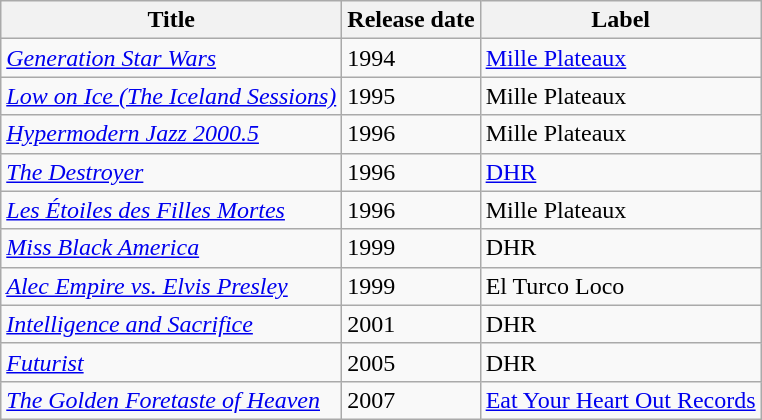<table class="wikitable">
<tr>
<th>Title</th>
<th>Release date</th>
<th>Label</th>
</tr>
<tr>
<td style="vertical-align:top;"><em><a href='#'>Generation Star Wars</a></em></td>
<td style="vertical-align:top;">1994</td>
<td style="vertical-align:top;"><a href='#'>Mille Plateaux</a></td>
</tr>
<tr>
<td style="vertical-align:top;"><em><a href='#'>Low on Ice (The Iceland Sessions)</a></em></td>
<td style="vertical-align:top;">1995</td>
<td style="vertical-align:top;">Mille Plateaux</td>
</tr>
<tr>
<td style="vertical-align:top;"><em><a href='#'>Hypermodern Jazz 2000.5</a></em></td>
<td style="vertical-align:top;">1996</td>
<td style="vertical-align:top;">Mille Plateaux</td>
</tr>
<tr>
<td style="vertical-align:top;"><em><a href='#'>The Destroyer</a></em></td>
<td style="vertical-align:top;">1996</td>
<td style="vertical-align:top;"><a href='#'>DHR</a></td>
</tr>
<tr>
<td style="vertical-align:top;"><em><a href='#'>Les Étoiles des Filles Mortes</a></em></td>
<td style="vertical-align:top;">1996</td>
<td style="vertical-align:top;">Mille Plateaux</td>
</tr>
<tr>
<td style="vertical-align:top;"><em><a href='#'>Miss Black America</a></em></td>
<td style="vertical-align:top;">1999</td>
<td style="vertical-align:top;">DHR</td>
</tr>
<tr>
<td style="vertical-align:top;"><em><a href='#'>Alec Empire vs. Elvis Presley</a></em></td>
<td style="vertical-align:top;">1999</td>
<td style="vertical-align:top;">El Turco Loco</td>
</tr>
<tr>
<td style="vertical-align:top;"><em><a href='#'>Intelligence and Sacrifice</a></em></td>
<td style="vertical-align:top;">2001</td>
<td style="vertical-align:top;">DHR</td>
</tr>
<tr>
<td style="vertical-align:top;"><em><a href='#'>Futurist</a></em></td>
<td style="vertical-align:top;">2005</td>
<td style="vertical-align:top;">DHR</td>
</tr>
<tr>
<td style="vertical-align:top;"><em><a href='#'>The Golden Foretaste of Heaven</a></em></td>
<td style="vertical-align:top;">2007</td>
<td style="vertical-align:top;"><a href='#'>Eat Your Heart Out Records</a></td>
</tr>
</table>
